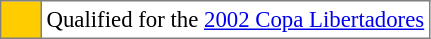<table bgcolor="#f7f8ff" cellpadding="3" cellspacing="0" border="1" style="font-size: 95%; border: gray solid 1px; border-collapse: collapse;text-align:center;">
<tr>
<td style="background:#ffcc00;" width="20"></td>
<td bgcolor="#FFFFFF" align="left">Qualified for the <a href='#'>2002 Copa Libertadores</a></td>
</tr>
</table>
